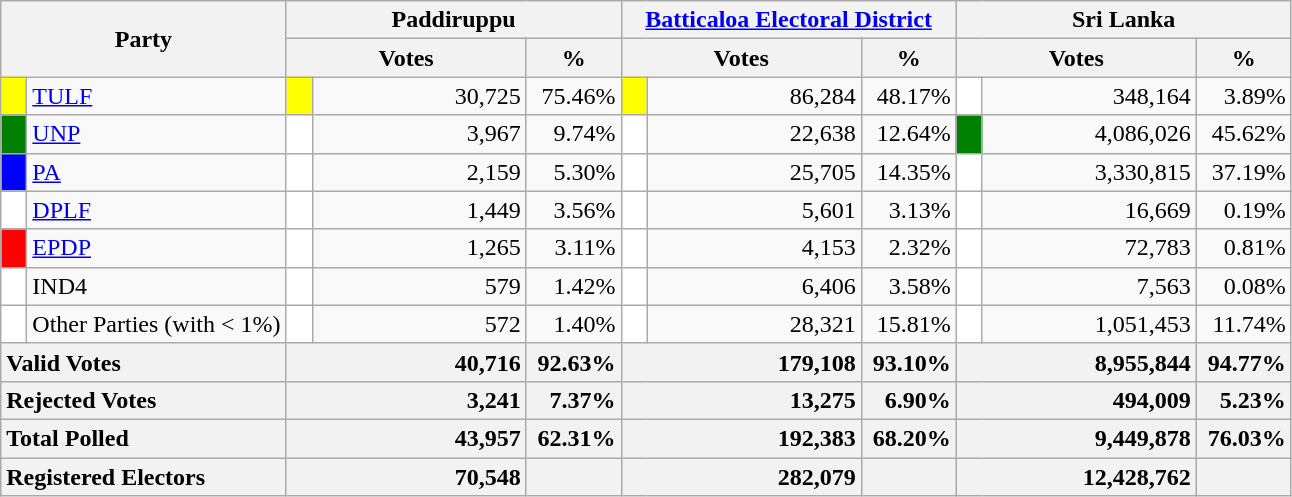<table class="wikitable">
<tr>
<th colspan="2" width="144px"rowspan="2">Party</th>
<th colspan="3" width="216px">Paddiruppu</th>
<th colspan="3" width="216px"><a href='#'>Batticaloa Electoral District</a></th>
<th colspan="3" width="216px">Sri Lanka</th>
</tr>
<tr>
<th colspan="2" width="144px">Votes</th>
<th>%</th>
<th colspan="2" width="144px">Votes</th>
<th>%</th>
<th colspan="2" width="144px">Votes</th>
<th>%</th>
</tr>
<tr>
<td style="background-color:yellow;" width="10px"></td>
<td style="text-align:left;"><a href='#'>TULF</a></td>
<td style="background-color:yellow;" width="10px"></td>
<td style="text-align:right;">30,725</td>
<td style="text-align:right;">75.46%</td>
<td style="background-color:yellow;" width="10px"></td>
<td style="text-align:right;">86,284</td>
<td style="text-align:right;">48.17%</td>
<td style="background-color:white;" width="10px"></td>
<td style="text-align:right;">348,164</td>
<td style="text-align:right;">3.89%</td>
</tr>
<tr>
<td style="background-color:green;" width="10px"></td>
<td style="text-align:left;"><a href='#'>UNP</a></td>
<td style="background-color:white;" width="10px"></td>
<td style="text-align:right;">3,967</td>
<td style="text-align:right;">9.74%</td>
<td style="background-color:white;" width="10px"></td>
<td style="text-align:right;">22,638</td>
<td style="text-align:right;">12.64%</td>
<td style="background-color:green;" width="10px"></td>
<td style="text-align:right;">4,086,026</td>
<td style="text-align:right;">45.62%</td>
</tr>
<tr>
<td style="background-color:blue;" width="10px"></td>
<td style="text-align:left;"><a href='#'>PA</a></td>
<td style="background-color:white;" width="10px"></td>
<td style="text-align:right;">2,159</td>
<td style="text-align:right;">5.30%</td>
<td style="background-color:white;" width="10px"></td>
<td style="text-align:right;">25,705</td>
<td style="text-align:right;">14.35%</td>
<td style="background-color:white;" width="10px"></td>
<td style="text-align:right;">3,330,815</td>
<td style="text-align:right;">37.19%</td>
</tr>
<tr>
<td style="background-color:white;" width="10px"></td>
<td style="text-align:left;"><a href='#'>DPLF</a></td>
<td style="background-color:white;" width="10px"></td>
<td style="text-align:right;">1,449</td>
<td style="text-align:right;">3.56%</td>
<td style="background-color:white;" width="10px"></td>
<td style="text-align:right;">5,601</td>
<td style="text-align:right;">3.13%</td>
<td style="background-color:white;" width="10px"></td>
<td style="text-align:right;">16,669</td>
<td style="text-align:right;">0.19%</td>
</tr>
<tr>
<td style="background-color:red;" width="10px"></td>
<td style="text-align:left;"><a href='#'>EPDP</a></td>
<td style="background-color:white;" width="10px"></td>
<td style="text-align:right;">1,265</td>
<td style="text-align:right;">3.11%</td>
<td style="background-color:white;" width="10px"></td>
<td style="text-align:right;">4,153</td>
<td style="text-align:right;">2.32%</td>
<td style="background-color:white;" width="10px"></td>
<td style="text-align:right;">72,783</td>
<td style="text-align:right;">0.81%</td>
</tr>
<tr>
<td style="background-color:white;" width="10px"></td>
<td style="text-align:left;">IND4</td>
<td style="background-color:white;" width="10px"></td>
<td style="text-align:right;">579</td>
<td style="text-align:right;">1.42%</td>
<td style="background-color:white;" width="10px"></td>
<td style="text-align:right;">6,406</td>
<td style="text-align:right;">3.58%</td>
<td style="background-color:white;" width="10px"></td>
<td style="text-align:right;">7,563</td>
<td style="text-align:right;">0.08%</td>
</tr>
<tr>
<td style="background-color:white;" width="10px"></td>
<td style="text-align:left;">Other Parties (with < 1%)</td>
<td style="background-color:white;" width="10px"></td>
<td style="text-align:right;">572</td>
<td style="text-align:right;">1.40%</td>
<td style="background-color:white;" width="10px"></td>
<td style="text-align:right;">28,321</td>
<td style="text-align:right;">15.81%</td>
<td style="background-color:white;" width="10px"></td>
<td style="text-align:right;">1,051,453</td>
<td style="text-align:right;">11.74%</td>
</tr>
<tr>
<th colspan="2" width="144px"style="text-align:left;">Valid Votes</th>
<th style="text-align:right;"colspan="2" width="144px">40,716</th>
<th style="text-align:right;">92.63%</th>
<th style="text-align:right;"colspan="2" width="144px">179,108</th>
<th style="text-align:right;">93.10%</th>
<th style="text-align:right;"colspan="2" width="144px">8,955,844</th>
<th style="text-align:right;">94.77%</th>
</tr>
<tr>
<th colspan="2" width="144px"style="text-align:left;">Rejected Votes</th>
<th style="text-align:right;"colspan="2" width="144px">3,241</th>
<th style="text-align:right;">7.37%</th>
<th style="text-align:right;"colspan="2" width="144px">13,275</th>
<th style="text-align:right;">6.90%</th>
<th style="text-align:right;"colspan="2" width="144px">494,009</th>
<th style="text-align:right;">5.23%</th>
</tr>
<tr>
<th colspan="2" width="144px"style="text-align:left;">Total Polled</th>
<th style="text-align:right;"colspan="2" width="144px">43,957</th>
<th style="text-align:right;">62.31%</th>
<th style="text-align:right;"colspan="2" width="144px">192,383</th>
<th style="text-align:right;">68.20%</th>
<th style="text-align:right;"colspan="2" width="144px">9,449,878</th>
<th style="text-align:right;">76.03%</th>
</tr>
<tr>
<th colspan="2" width="144px"style="text-align:left;">Registered Electors</th>
<th style="text-align:right;"colspan="2" width="144px">70,548</th>
<th></th>
<th style="text-align:right;"colspan="2" width="144px">282,079</th>
<th></th>
<th style="text-align:right;"colspan="2" width="144px">12,428,762</th>
<th></th>
</tr>
</table>
